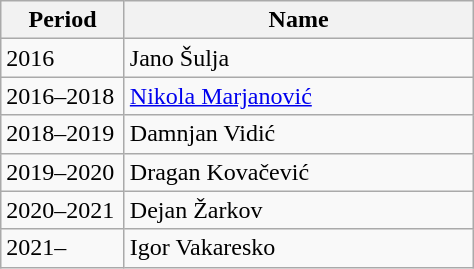<table class="wikitable">
<tr>
<th width="75">Period</th>
<th width="225">Name</th>
</tr>
<tr>
<td>2016</td>
<td> Jano Šulja</td>
</tr>
<tr>
<td>2016–2018</td>
<td> <a href='#'>Nikola Marjanović</a></td>
</tr>
<tr>
<td>2018–2019</td>
<td> Damnjan Vidić</td>
</tr>
<tr>
<td>2019–2020</td>
<td> Dragan Kovačević</td>
</tr>
<tr>
<td>2020–2021</td>
<td> Dejan Žarkov</td>
</tr>
<tr>
<td>2021–</td>
<td> Igor Vakaresko</td>
</tr>
</table>
